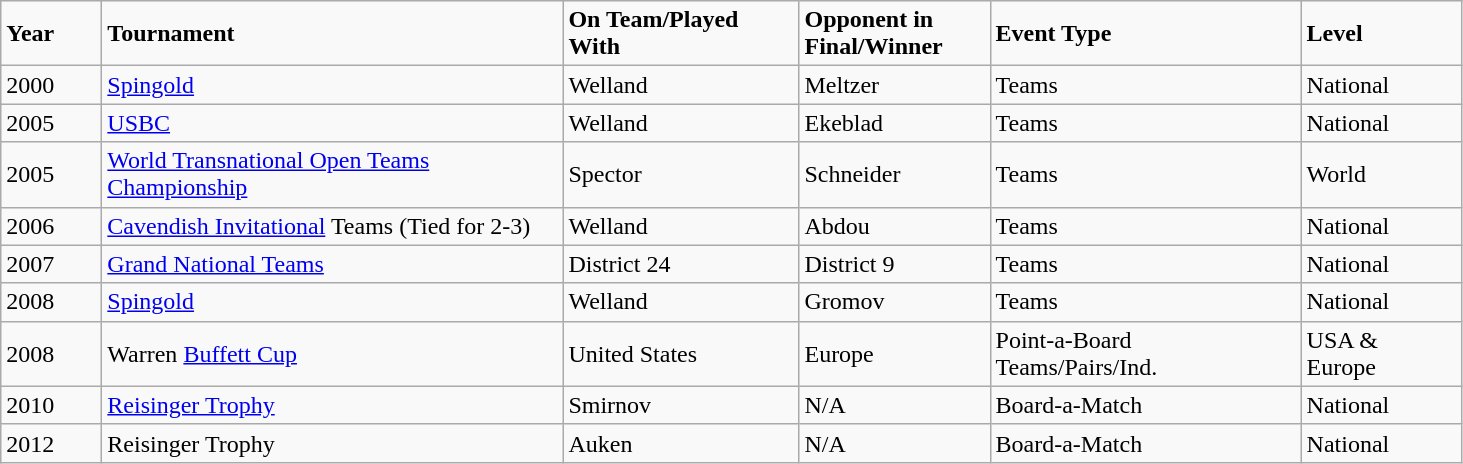<table class="wikitable">
<tr>
<td width="60"><strong>Year</strong></td>
<td width="300"><strong>Tournament</strong></td>
<td width="150"><strong>On Team/Played With</strong></td>
<td width="120"><strong>Opponent in Final/Winner</strong></td>
<td width="200"><strong>Event Type</strong></td>
<td width="100"><strong>Level</strong></td>
</tr>
<tr>
<td>2000</td>
<td><a href='#'>Spingold</a></td>
<td>Welland</td>
<td>Meltzer</td>
<td>Teams</td>
<td>National</td>
</tr>
<tr>
<td>2005</td>
<td><a href='#'>USBC</a></td>
<td>Welland</td>
<td>Ekeblad</td>
<td>Teams</td>
<td>National</td>
</tr>
<tr>
<td>2005</td>
<td><a href='#'>World Transnational Open Teams Championship</a></td>
<td>Spector</td>
<td>Schneider  </td>
<td>Teams</td>
<td>World</td>
</tr>
<tr>
<td>2006</td>
<td><a href='#'>Cavendish Invitational</a> Teams (Tied for 2-3)</td>
<td>Welland</td>
<td>Abdou</td>
<td>Teams</td>
<td>National</td>
</tr>
<tr>
<td>2007</td>
<td><a href='#'>Grand National Teams</a></td>
<td>District 24</td>
<td>District 9</td>
<td>Teams</td>
<td>National</td>
</tr>
<tr>
<td>2008</td>
<td><a href='#'>Spingold</a></td>
<td>Welland</td>
<td>Gromov  </td>
<td>Teams</td>
<td>National</td>
</tr>
<tr>
<td>2008</td>
<td>Warren <a href='#'>Buffett Cup</a></td>
<td>United States </td>
<td>Europe </td>
<td>Point-a-Board<br>Teams/Pairs/Ind.</td>
<td>USA &<br>Europe</td>
</tr>
<tr>
<td>2010</td>
<td><a href='#'>Reisinger Trophy</a></td>
<td>Smirnov</td>
<td>N/A</td>
<td>Board-a-Match</td>
<td>National</td>
</tr>
<tr>
<td>2012</td>
<td>Reisinger Trophy</td>
<td>Auken</td>
<td>N/A</td>
<td>Board-a-Match</td>
<td>National</td>
</tr>
</table>
